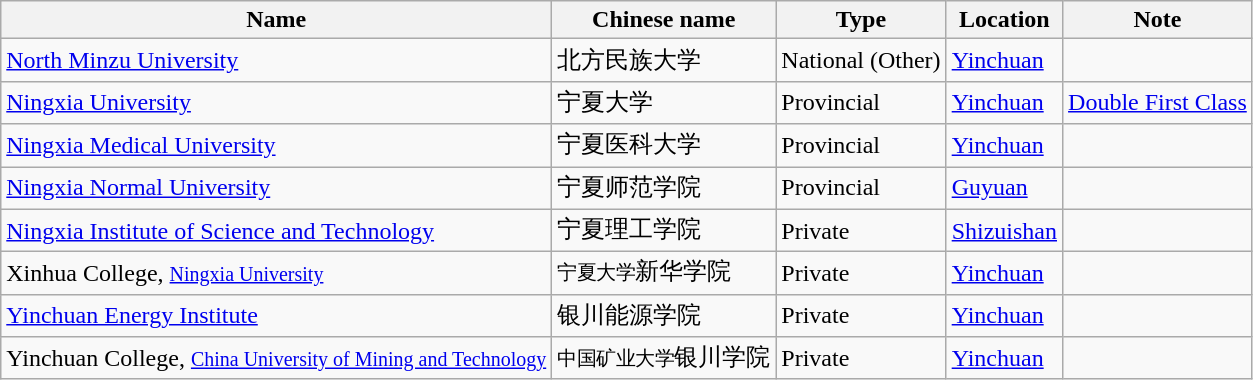<table class="wikitable + sortable">
<tr>
<th>Name</th>
<th>Chinese name</th>
<th>Type</th>
<th>Location</th>
<th>Note</th>
</tr>
<tr>
<td><a href='#'>North Minzu University</a></td>
<td>北方民族大学</td>
<td>National (Other)</td>
<td><a href='#'>Yinchuan</a></td>
<td></td>
</tr>
<tr>
<td><a href='#'>Ningxia University</a></td>
<td>宁夏大学</td>
<td>Provincial</td>
<td><a href='#'>Yinchuan</a></td>
<td><a href='#'>Double First Class</a></td>
</tr>
<tr>
<td><a href='#'>Ningxia Medical University</a></td>
<td>宁夏医科大学</td>
<td>Provincial</td>
<td><a href='#'>Yinchuan</a></td>
<td></td>
</tr>
<tr>
<td><a href='#'>Ningxia Normal University</a></td>
<td>宁夏师范学院</td>
<td>Provincial</td>
<td><a href='#'>Guyuan</a></td>
<td></td>
</tr>
<tr>
<td><a href='#'>Ningxia Institute of Science and Technology</a></td>
<td>宁夏理工学院</td>
<td>Private</td>
<td><a href='#'>Shizuishan</a></td>
<td></td>
</tr>
<tr>
<td>Xinhua College, <small><a href='#'>Ningxia University</a></small></td>
<td><small>宁夏大学</small>新华学院</td>
<td>Private</td>
<td><a href='#'>Yinchuan</a></td>
<td></td>
</tr>
<tr>
<td><a href='#'>Yinchuan Energy Institute</a></td>
<td>银川能源学院</td>
<td>Private</td>
<td><a href='#'>Yinchuan</a></td>
<td></td>
</tr>
<tr>
<td>Yinchuan College, <small><a href='#'>China University of Mining and Technology</a></small></td>
<td><small>中国矿业大学</small>银川学院</td>
<td>Private</td>
<td><a href='#'>Yinchuan</a></td>
<td></td>
</tr>
</table>
